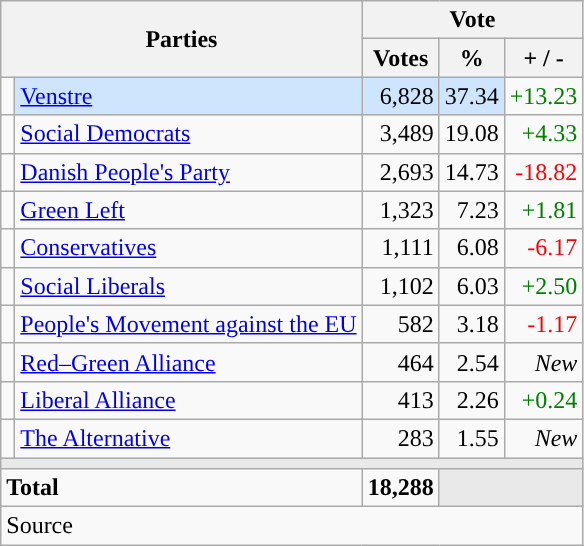<table class="wikitable" style="text-align:right;">
<tr>
<th style="text-align:centre;" rowspan="2" colspan="2" width="225">Parties</th>
<th colspan="3">Vote</th>
</tr>
<tr>
<th width="15">Votes</th>
<th width="15">%</th>
<th width="15">+ / -</th>
</tr>
<tr>
<td width="2" style="color:inherit;background:"></td>
<td bgcolor=#cfe5fe   align="left"><a href='#'>Venstre</a></td>
<td bgcolor=#cfe5fe>6,828</td>
<td bgcolor=#cfe5fe>37.34</td>
<td style=color:green;>+13.23</td>
</tr>
<tr>
<td width="2" style="color:inherit;background:"></td>
<td align="left"><a href='#'>Social Democrats</a></td>
<td>3,489</td>
<td>19.08</td>
<td style=color:green;>+4.33</td>
</tr>
<tr>
<td width="2" style="color:inherit;background:"></td>
<td align="left"><a href='#'>Danish People's Party</a></td>
<td>2,693</td>
<td>14.73</td>
<td style=color:red;>-18.82</td>
</tr>
<tr>
<td width="2" style="color:inherit;background:"></td>
<td align="left"><a href='#'>Green Left</a></td>
<td>1,323</td>
<td>7.23</td>
<td style=color:green;>+1.81</td>
</tr>
<tr>
<td width="2" style="color:inherit;background:"></td>
<td align="left"><a href='#'>Conservatives</a></td>
<td>1,111</td>
<td>6.08</td>
<td style=color:red;>-6.17</td>
</tr>
<tr>
<td width="2" style="color:inherit;background:"></td>
<td align="left"><a href='#'>Social Liberals</a></td>
<td>1,102</td>
<td>6.03</td>
<td style=color:green;>+2.50</td>
</tr>
<tr>
<td width="2" style="color:inherit;background:"></td>
<td align="left"><a href='#'>People's Movement against the EU</a></td>
<td>582</td>
<td>3.18</td>
<td style=color:red;>-1.17</td>
</tr>
<tr>
<td width="2" style="color:inherit;background:"></td>
<td align="left"><a href='#'>Red–Green Alliance</a></td>
<td>464</td>
<td>2.54</td>
<td><em>New</em></td>
</tr>
<tr>
<td width="2" style="color:inherit;background:"></td>
<td align="left"><a href='#'>Liberal Alliance</a></td>
<td>413</td>
<td>2.26</td>
<td style=color:green;>+0.24</td>
</tr>
<tr>
<td width="2" style="color:inherit;background:"></td>
<td align="left"><a href='#'>The Alternative</a></td>
<td>283</td>
<td>1.55</td>
<td><em>New</em></td>
</tr>
<tr>
<td colspan="7" bgcolor="#E9E9E9"></td>
</tr>
<tr>
<td align="left" colspan="2"><strong>Total</strong></td>
<td><strong>18,288</strong></td>
<td bgcolor="#E9E9E9" colspan="2"></td>
</tr>
<tr>
<td align="left" colspan="6">Source</td>
</tr>
</table>
